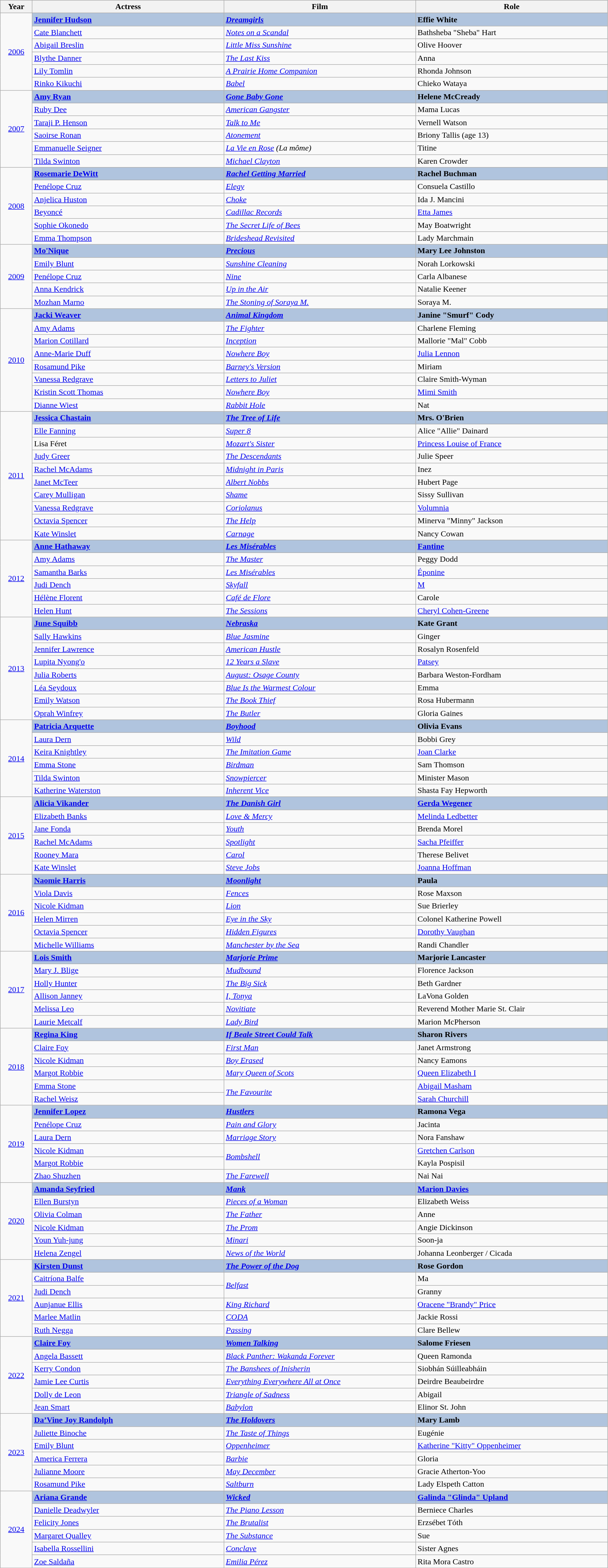<table class="wikitable" width="95%" cellpadding="5">
<tr>
<th width="5%">Year</th>
<th width="30%">Actress</th>
<th width="30%">Film</th>
<th width="30%">Role</th>
</tr>
<tr>
<td rowspan="6" style="text-align:center;"><a href='#'>2006</a><br></td>
<td style="background:#B0C4DE;"><strong><a href='#'>Jennifer Hudson</a> </strong></td>
<td style="background:#B0C4DE;"><strong><em><a href='#'>Dreamgirls</a></em></strong></td>
<td style="background:#B0C4DE;"><strong>Effie White</strong></td>
</tr>
<tr>
<td><a href='#'>Cate Blanchett</a></td>
<td><em><a href='#'>Notes on a Scandal</a></em></td>
<td>Bathsheba "Sheba" Hart</td>
</tr>
<tr>
<td><a href='#'>Abigail Breslin</a></td>
<td><em><a href='#'>Little Miss Sunshine</a></em></td>
<td>Olive Hoover</td>
</tr>
<tr>
<td><a href='#'>Blythe Danner</a></td>
<td><em><a href='#'>The Last Kiss</a></em></td>
<td>Anna</td>
</tr>
<tr>
<td><a href='#'>Lily Tomlin</a></td>
<td><em><a href='#'>A Prairie Home Companion</a></em></td>
<td>Rhonda Johnson</td>
</tr>
<tr>
<td><a href='#'>Rinko Kikuchi</a></td>
<td><em><a href='#'>Babel</a></em></td>
<td>Chieko Wataya</td>
</tr>
<tr>
<td rowspan="6" style="text-align:center;"><a href='#'>2007</a><br></td>
<td style="background:#B0C4DE;"><strong><a href='#'>Amy Ryan</a></strong></td>
<td style="background:#B0C4DE;"><strong><em><a href='#'>Gone Baby Gone</a></em></strong></td>
<td style="background:#B0C4DE;"><strong>Helene McCready</strong></td>
</tr>
<tr>
<td><a href='#'>Ruby Dee</a></td>
<td><em><a href='#'>American Gangster</a></em></td>
<td>Mama Lucas</td>
</tr>
<tr>
<td><a href='#'>Taraji P. Henson</a></td>
<td><em><a href='#'>Talk to Me</a></em></td>
<td>Vernell Watson</td>
</tr>
<tr>
<td><a href='#'>Saoirse Ronan</a></td>
<td><em><a href='#'>Atonement</a></em></td>
<td>Briony Tallis (age 13)</td>
</tr>
<tr>
<td><a href='#'>Emmanuelle Seigner</a></td>
<td><em><a href='#'>La Vie en Rose</a> (La môme)</em></td>
<td>Titine</td>
</tr>
<tr>
<td><a href='#'>Tilda Swinton</a></td>
<td><em><a href='#'>Michael Clayton</a></em></td>
<td>Karen Crowder</td>
</tr>
<tr>
<td rowspan="6" style="text-align:center;"><a href='#'>2008</a><br></td>
<td style="background:#B0C4DE;"><strong><a href='#'>Rosemarie DeWitt</a></strong></td>
<td style="background:#B0C4DE;"><strong><em><a href='#'>Rachel Getting Married</a></em></strong></td>
<td style="background:#B0C4DE;"><strong>Rachel Buchman</strong></td>
</tr>
<tr>
<td><a href='#'>Penélope Cruz</a></td>
<td><em><a href='#'>Elegy</a></em></td>
<td>Consuela Castillo</td>
</tr>
<tr>
<td><a href='#'>Anjelica Huston</a></td>
<td><em><a href='#'>Choke</a></em></td>
<td>Ida J. Mancini</td>
</tr>
<tr>
<td><a href='#'>Beyoncé</a></td>
<td><em><a href='#'>Cadillac Records</a></em></td>
<td><a href='#'>Etta James</a></td>
</tr>
<tr>
<td><a href='#'>Sophie Okonedo</a></td>
<td><em><a href='#'>The Secret Life of Bees</a></em></td>
<td>May Boatwright</td>
</tr>
<tr>
<td><a href='#'>Emma Thompson</a></td>
<td><em><a href='#'>Brideshead Revisited</a></em></td>
<td>Lady Marchmain</td>
</tr>
<tr>
<td rowspan="5" style="text-align:center;"><a href='#'>2009</a><br></td>
<td style="background:#B0C4DE;"><strong><a href='#'>Mo'Nique</a> </strong></td>
<td style="background:#B0C4DE;"><strong><em><a href='#'>Precious</a></em></strong></td>
<td style="background:#B0C4DE;"><strong>Mary Lee Johnston</strong></td>
</tr>
<tr>
<td><a href='#'>Emily Blunt</a></td>
<td><em><a href='#'>Sunshine Cleaning</a></em></td>
<td>Norah Lorkowski</td>
</tr>
<tr>
<td><a href='#'>Penélope Cruz</a></td>
<td><em><a href='#'>Nine</a></em></td>
<td>Carla Albanese</td>
</tr>
<tr>
<td><a href='#'>Anna Kendrick</a></td>
<td><em><a href='#'>Up in the Air</a></em></td>
<td>Natalie Keener</td>
</tr>
<tr>
<td><a href='#'>Mozhan Marno</a></td>
<td><em><a href='#'>The Stoning of Soraya M.</a></em></td>
<td>Soraya M.</td>
</tr>
<tr>
<td rowspan="8" style="text-align:center;"><a href='#'>2010</a><br></td>
<td style="background:#B0C4DE;"><strong><a href='#'>Jacki Weaver</a></strong></td>
<td style="background:#B0C4DE;"><strong><em><a href='#'>Animal Kingdom</a></em></strong></td>
<td style="background:#B0C4DE;"><strong>Janine "Smurf" Cody</strong></td>
</tr>
<tr>
<td><a href='#'>Amy Adams</a></td>
<td><em><a href='#'>The Fighter</a></em></td>
<td>Charlene Fleming</td>
</tr>
<tr>
<td><a href='#'>Marion Cotillard</a></td>
<td><em><a href='#'>Inception</a></em></td>
<td>Mallorie "Mal" Cobb</td>
</tr>
<tr>
<td><a href='#'>Anne-Marie Duff</a></td>
<td><em><a href='#'>Nowhere Boy</a></em></td>
<td><a href='#'>Julia Lennon</a></td>
</tr>
<tr>
<td><a href='#'>Rosamund Pike</a></td>
<td><em><a href='#'>Barney's Version</a></em></td>
<td>Miriam</td>
</tr>
<tr>
<td><a href='#'>Vanessa Redgrave</a></td>
<td><em><a href='#'>Letters to Juliet</a></em></td>
<td>Claire Smith-Wyman</td>
</tr>
<tr>
<td><a href='#'>Kristin Scott Thomas</a></td>
<td><em><a href='#'>Nowhere Boy</a></em></td>
<td><a href='#'>Mimi Smith</a></td>
</tr>
<tr>
<td><a href='#'>Dianne Wiest</a></td>
<td><em><a href='#'>Rabbit Hole</a></em></td>
<td>Nat</td>
</tr>
<tr>
<td rowspan="10" style="text-align:center;"><a href='#'>2011</a><br></td>
<td style="background:#B0C4DE;"><strong><a href='#'>Jessica Chastain</a></strong></td>
<td style="background:#B0C4DE;"><strong><em><a href='#'>The Tree of Life</a></em></strong></td>
<td style="background:#B0C4DE;"><strong>Mrs. O'Brien</strong></td>
</tr>
<tr>
<td><a href='#'>Elle Fanning</a></td>
<td><em><a href='#'>Super 8</a></em></td>
<td>Alice "Allie" Dainard</td>
</tr>
<tr>
<td>Lisa Féret</td>
<td><em><a href='#'>Mozart's Sister</a></em></td>
<td><a href='#'>Princess Louise of France</a></td>
</tr>
<tr>
<td><a href='#'>Judy Greer</a></td>
<td><em><a href='#'>The Descendants</a></em></td>
<td>Julie Speer</td>
</tr>
<tr>
<td><a href='#'>Rachel McAdams</a></td>
<td><em><a href='#'>Midnight in Paris</a></em></td>
<td>Inez</td>
</tr>
<tr>
<td><a href='#'>Janet McTeer</a></td>
<td><em><a href='#'>Albert Nobbs</a></em></td>
<td>Hubert Page</td>
</tr>
<tr>
<td><a href='#'>Carey Mulligan</a></td>
<td><em><a href='#'>Shame</a></em></td>
<td>Sissy Sullivan</td>
</tr>
<tr>
<td><a href='#'>Vanessa Redgrave</a></td>
<td><em><a href='#'>Coriolanus</a></em></td>
<td><a href='#'>Volumnia</a></td>
</tr>
<tr>
<td><a href='#'>Octavia Spencer</a></td>
<td><em><a href='#'>The Help</a></em></td>
<td>Minerva "Minny" Jackson</td>
</tr>
<tr>
<td><a href='#'>Kate Winslet</a></td>
<td><em><a href='#'>Carnage</a></em></td>
<td>Nancy Cowan</td>
</tr>
<tr>
<td rowspan="6" style="text-align:center;"><a href='#'>2012</a><br></td>
<td style="background:#B0C4DE;"><strong><a href='#'>Anne Hathaway</a> </strong></td>
<td style="background:#B0C4DE;"><strong><em><a href='#'>Les Misérables</a></em></strong></td>
<td style="background:#B0C4DE;"><strong><a href='#'>Fantine</a></strong></td>
</tr>
<tr>
<td><a href='#'>Amy Adams</a></td>
<td><em><a href='#'>The Master</a></em></td>
<td>Peggy Dodd</td>
</tr>
<tr>
<td><a href='#'>Samantha Barks</a></td>
<td><em><a href='#'>Les Misérables</a></em></td>
<td><a href='#'>Éponine</a></td>
</tr>
<tr>
<td><a href='#'>Judi Dench</a></td>
<td><em><a href='#'>Skyfall</a></em></td>
<td><a href='#'>M</a></td>
</tr>
<tr>
<td><a href='#'>Hélène Florent</a></td>
<td><em><a href='#'>Café de Flore</a></em></td>
<td>Carole</td>
</tr>
<tr>
<td><a href='#'>Helen Hunt</a></td>
<td><em><a href='#'>The Sessions</a></em></td>
<td><a href='#'>Cheryl Cohen-Greene</a></td>
</tr>
<tr>
<td rowspan="8" style="text-align:center;"><a href='#'>2013</a><br></td>
<td style="background:#B0C4DE;"><strong><a href='#'>June Squibb</a></strong></td>
<td style="background:#B0C4DE;"><strong><em><a href='#'>Nebraska</a></em></strong></td>
<td style="background:#B0C4DE;"><strong>Kate Grant</strong></td>
</tr>
<tr>
<td><a href='#'>Sally Hawkins</a></td>
<td><em><a href='#'>Blue Jasmine</a></em></td>
<td>Ginger</td>
</tr>
<tr>
<td><a href='#'>Jennifer Lawrence</a></td>
<td><em><a href='#'>American Hustle</a></em></td>
<td>Rosalyn Rosenfeld</td>
</tr>
<tr>
<td><a href='#'>Lupita Nyong'o</a></td>
<td><em><a href='#'>12 Years a Slave</a></em></td>
<td><a href='#'>Patsey</a></td>
</tr>
<tr>
<td><a href='#'>Julia Roberts</a></td>
<td><em><a href='#'>August: Osage County</a></em></td>
<td>Barbara Weston-Fordham</td>
</tr>
<tr>
<td><a href='#'>Léa Seydoux</a></td>
<td><em><a href='#'>Blue Is the Warmest Colour</a></em></td>
<td>Emma</td>
</tr>
<tr>
<td><a href='#'>Emily Watson</a></td>
<td><em><a href='#'>The Book Thief</a></em></td>
<td>Rosa Hubermann</td>
</tr>
<tr>
<td><a href='#'>Oprah Winfrey</a></td>
<td><em><a href='#'>The Butler</a></em></td>
<td>Gloria Gaines</td>
</tr>
<tr>
<td rowspan="6" style="text-align:center;"><a href='#'>2014</a><br></td>
<td style="background:#B0C4DE;"><strong><a href='#'>Patricia Arquette</a> </strong></td>
<td style="background:#B0C4DE;"><strong><em><a href='#'>Boyhood</a></em></strong></td>
<td style="background:#B0C4DE;"><strong>Olivia Evans</strong></td>
</tr>
<tr>
<td><a href='#'>Laura Dern</a></td>
<td><em><a href='#'>Wild</a></em></td>
<td>Bobbi Grey</td>
</tr>
<tr>
<td><a href='#'>Keira Knightley</a></td>
<td><em><a href='#'>The Imitation Game</a></em></td>
<td><a href='#'>Joan Clarke</a></td>
</tr>
<tr>
<td><a href='#'>Emma Stone</a></td>
<td><em><a href='#'>Birdman</a></em></td>
<td>Sam Thomson</td>
</tr>
<tr>
<td><a href='#'>Tilda Swinton</a></td>
<td><em><a href='#'>Snowpiercer</a></em></td>
<td>Minister Mason</td>
</tr>
<tr>
<td><a href='#'>Katherine Waterston</a></td>
<td><em><a href='#'>Inherent Vice</a></em></td>
<td>Shasta Fay Hepworth</td>
</tr>
<tr>
<td rowspan="6" style="text-align:center;"><a href='#'>2015</a><br></td>
<td style="background:#B0C4DE;"><strong><a href='#'>Alicia Vikander</a> </strong></td>
<td style="background:#B0C4DE;"><strong><em><a href='#'>The Danish Girl</a></em></strong></td>
<td style="background:#B0C4DE;"><strong><a href='#'>Gerda Wegener</a></strong></td>
</tr>
<tr>
<td><a href='#'>Elizabeth Banks</a></td>
<td><em><a href='#'>Love & Mercy</a></em></td>
<td><a href='#'>Melinda Ledbetter</a></td>
</tr>
<tr>
<td><a href='#'>Jane Fonda</a></td>
<td><em><a href='#'>Youth</a></em></td>
<td>Brenda Morel</td>
</tr>
<tr>
<td><a href='#'>Rachel McAdams</a></td>
<td><em><a href='#'>Spotlight</a></em></td>
<td><a href='#'>Sacha Pfeiffer</a></td>
</tr>
<tr>
<td><a href='#'>Rooney Mara</a></td>
<td><em><a href='#'>Carol</a></em></td>
<td>Therese Belivet</td>
</tr>
<tr>
<td><a href='#'>Kate Winslet</a></td>
<td><em><a href='#'>Steve Jobs</a></em></td>
<td><a href='#'>Joanna Hoffman</a></td>
</tr>
<tr>
<td rowspan="6" style="text-align:center;"><a href='#'>2016</a><br></td>
<td style="background:#B0C4DE;"><strong><a href='#'>Naomie Harris</a></strong></td>
<td style="background:#B0C4DE;"><strong><em><a href='#'>Moonlight</a></em></strong></td>
<td style="background:#B0C4DE;"><strong>Paula</strong></td>
</tr>
<tr>
<td><a href='#'>Viola Davis</a></td>
<td><em><a href='#'>Fences</a></em></td>
<td>Rose Maxson</td>
</tr>
<tr>
<td><a href='#'>Nicole Kidman</a></td>
<td><em><a href='#'>Lion</a></em></td>
<td>Sue Brierley</td>
</tr>
<tr>
<td><a href='#'>Helen Mirren</a></td>
<td><em><a href='#'>Eye in the Sky</a></em></td>
<td>Colonel Katherine Powell</td>
</tr>
<tr>
<td><a href='#'>Octavia Spencer</a></td>
<td><em><a href='#'>Hidden Figures</a></em></td>
<td><a href='#'>Dorothy Vaughan</a></td>
</tr>
<tr>
<td><a href='#'>Michelle Williams</a></td>
<td><em><a href='#'>Manchester by the Sea</a></em></td>
<td>Randi Chandler</td>
</tr>
<tr>
<td rowspan="6" style="text-align:center;"><a href='#'>2017</a><br></td>
<td style="background:#B0C4DE;"><strong><a href='#'>Lois Smith</a></strong></td>
<td style="background:#B0C4DE;"><strong><em><a href='#'>Marjorie Prime</a></em></strong></td>
<td style="background:#B0C4DE;"><strong>Marjorie Lancaster</strong></td>
</tr>
<tr>
<td><a href='#'>Mary J. Blige</a></td>
<td><em><a href='#'>Mudbound</a></em></td>
<td>Florence Jackson</td>
</tr>
<tr>
<td><a href='#'>Holly Hunter</a></td>
<td><em><a href='#'>The Big Sick</a></em></td>
<td>Beth Gardner</td>
</tr>
<tr>
<td><a href='#'>Allison Janney</a></td>
<td><em><a href='#'>I, Tonya</a></em></td>
<td>LaVona Golden</td>
</tr>
<tr>
<td><a href='#'>Melissa Leo</a></td>
<td><em><a href='#'>Novitiate</a></em></td>
<td>Reverend Mother Marie St. Clair</td>
</tr>
<tr>
<td><a href='#'>Laurie Metcalf</a></td>
<td><em><a href='#'>Lady Bird</a></em></td>
<td>Marion McPherson</td>
</tr>
<tr>
<td rowspan="6" style="text-align:center;"><a href='#'>2018</a><br></td>
<td style="background:#B0C4DE;"><strong><a href='#'>Regina King</a> </strong></td>
<td style="background:#B0C4DE;"><strong><em><a href='#'>If Beale Street Could Talk</a></em></strong></td>
<td style="background:#B0C4DE;"><strong>Sharon Rivers</strong></td>
</tr>
<tr>
<td><a href='#'>Claire Foy</a></td>
<td><em><a href='#'>First Man</a></em></td>
<td>Janet Armstrong</td>
</tr>
<tr>
<td><a href='#'>Nicole Kidman</a></td>
<td><em><a href='#'>Boy Erased</a></em></td>
<td>Nancy Eamons</td>
</tr>
<tr>
<td><a href='#'>Margot Robbie</a></td>
<td><em><a href='#'>Mary Queen of Scots</a></em></td>
<td><a href='#'>Queen Elizabeth I</a></td>
</tr>
<tr>
<td><a href='#'>Emma Stone</a></td>
<td rowspan="2"><em><a href='#'>The Favourite</a></em></td>
<td><a href='#'>Abigail Masham</a></td>
</tr>
<tr>
<td><a href='#'>Rachel Weisz</a></td>
<td><a href='#'>Sarah Churchill</a></td>
</tr>
<tr>
<td rowspan="6" style="text-align:center;"><a href='#'>2019</a><br></td>
<td style="background:#B0C4DE;"><strong><a href='#'>Jennifer Lopez</a></strong></td>
<td style="background:#B0C4DE;"><strong><em><a href='#'>Hustlers</a></em></strong></td>
<td style="background:#B0C4DE;"><strong>Ramona Vega</strong></td>
</tr>
<tr>
<td><a href='#'>Penélope Cruz</a></td>
<td><em><a href='#'>Pain and Glory</a></em></td>
<td>Jacinta</td>
</tr>
<tr>
<td><a href='#'>Laura Dern</a></td>
<td><em><a href='#'>Marriage Story</a></em></td>
<td>Nora Fanshaw</td>
</tr>
<tr>
<td><a href='#'>Nicole Kidman</a></td>
<td rowspan="2"><em><a href='#'>Bombshell</a></em></td>
<td><a href='#'>Gretchen Carlson</a></td>
</tr>
<tr>
<td><a href='#'>Margot Robbie</a></td>
<td>Kayla Pospisil</td>
</tr>
<tr>
<td><a href='#'>Zhao Shuzhen</a></td>
<td><em><a href='#'>The Farewell</a></em></td>
<td>Nai Nai</td>
</tr>
<tr>
<td rowspan="6" style="text-align:center;"><a href='#'>2020</a><br></td>
<td style="background:#B0C4DE;"><strong><a href='#'>Amanda Seyfried</a></strong></td>
<td style="background:#B0C4DE;"><strong><em><a href='#'>Mank</a></em></strong></td>
<td style="background:#B0C4DE;"><strong><a href='#'>Marion Davies</a></strong></td>
</tr>
<tr>
<td><a href='#'>Ellen Burstyn</a></td>
<td><em><a href='#'>Pieces of a Woman</a></em></td>
<td>Elizabeth Weiss</td>
</tr>
<tr>
<td><a href='#'>Olivia Colman</a></td>
<td><em><a href='#'>The Father</a></em></td>
<td>Anne</td>
</tr>
<tr>
<td><a href='#'>Nicole Kidman</a></td>
<td><em><a href='#'>The Prom</a></em></td>
<td>Angie Dickinson</td>
</tr>
<tr>
<td><a href='#'>Youn Yuh-jung</a></td>
<td><em><a href='#'>Minari</a></em></td>
<td>Soon-ja</td>
</tr>
<tr>
<td><a href='#'>Helena Zengel</a></td>
<td><em><a href='#'>News of the World</a></em></td>
<td>Johanna Leonberger / Cicada</td>
</tr>
<tr>
<td rowspan="6" style="text-align:center;"><a href='#'>2021</a><br></td>
<td style="background:#B0C4DE;"><strong><a href='#'>Kirsten Dunst</a></strong></td>
<td style="background:#B0C4DE;"><strong><em><a href='#'>The Power of the Dog</a></em></strong></td>
<td style="background:#B0C4DE;"><strong>Rose Gordon</strong></td>
</tr>
<tr>
<td><a href='#'>Caitríona Balfe</a></td>
<td rowspan="2"><em><a href='#'>Belfast</a></em></td>
<td>Ma</td>
</tr>
<tr>
<td><a href='#'>Judi Dench</a></td>
<td>Granny</td>
</tr>
<tr>
<td><a href='#'>Aunjanue Ellis</a></td>
<td><em><a href='#'>King Richard</a></em></td>
<td><a href='#'>Oracene "Brandy" Price</a></td>
</tr>
<tr>
<td><a href='#'>Marlee Matlin</a></td>
<td><em><a href='#'>CODA</a></em></td>
<td>Jackie Rossi</td>
</tr>
<tr>
<td><a href='#'>Ruth Negga</a></td>
<td><em><a href='#'>Passing</a></em></td>
<td>Clare Bellew</td>
</tr>
<tr>
<td rowspan="6" style="text-align:center;"><a href='#'>2022</a><br></td>
<td style="background:#B0C4DE;"><strong><a href='#'>Claire Foy</a></strong></td>
<td style="background:#B0C4DE;"><strong><em><a href='#'>Women Talking</a></em></strong></td>
<td style="background:#B0C4DE;"><strong>Salome Friesen</strong></td>
</tr>
<tr>
<td><a href='#'>Angela Bassett</a></td>
<td><em><a href='#'>Black Panther: Wakanda Forever</a></em></td>
<td>Queen Ramonda</td>
</tr>
<tr>
<td><a href='#'>Kerry Condon</a></td>
<td><em><a href='#'>The Banshees of Inisherin</a></em></td>
<td>Siobhán Súilleabháin</td>
</tr>
<tr>
<td><a href='#'>Jamie Lee Curtis</a></td>
<td><em><a href='#'>Everything Everywhere All at Once</a></em></td>
<td>Deirdre Beaubeirdre</td>
</tr>
<tr>
<td><a href='#'>Dolly de Leon</a></td>
<td><em><a href='#'>Triangle of Sadness</a></em></td>
<td>Abigail</td>
</tr>
<tr>
<td><a href='#'>Jean Smart</a></td>
<td><em><a href='#'>Babylon</a></em></td>
<td>Elinor St. John</td>
</tr>
<tr>
<td rowspan="6" style="text-align:center;"><a href='#'>2023</a></td>
<td style="background:#B0C4DE;"><strong><a href='#'>Da’Vine Joy Randolph</a></strong></td>
<td style="background:#B0C4DE;"><strong><em><a href='#'>The Holdovers</a></em></strong></td>
<td style="background:#B0C4DE;"><strong>Mary Lamb</strong></td>
</tr>
<tr>
<td><a href='#'>Juliette Binoche</a></td>
<td><em><a href='#'>The Taste of Things</a></em></td>
<td>Eugénie</td>
</tr>
<tr>
<td><a href='#'>Emily Blunt</a></td>
<td><em><a href='#'>Oppenheimer</a></em></td>
<td><a href='#'>Katherine "Kitty" Oppenheimer</a></td>
</tr>
<tr>
<td><a href='#'>America Ferrera</a></td>
<td><em><a href='#'>Barbie</a></em></td>
<td>Gloria</td>
</tr>
<tr>
<td><a href='#'>Julianne Moore</a></td>
<td><em><a href='#'>May December</a></em></td>
<td>Gracie Atherton-Yoo</td>
</tr>
<tr>
<td><a href='#'>Rosamund Pike</a></td>
<td><em><a href='#'>Saltburn</a></em></td>
<td>Lady Elspeth Catton</td>
</tr>
<tr>
<td rowspan="7" style="text-align:center;"><a href='#'>2024</a>  </td>
<td style="background:#B0C4DE;"><strong><a href='#'>Ariana Grande</a></strong></td>
<td style="background:#B0C4DE;"><strong><em><a href='#'>Wicked</a></em></strong></td>
<td style="background:#B0C4DE;"><strong><a href='#'>Galinda "Glinda" Upland</a></strong></td>
</tr>
<tr>
<td><a href='#'>Danielle Deadwyler</a></td>
<td><em><a href='#'>The Piano Lesson</a></em></td>
<td>Berniece Charles</td>
</tr>
<tr>
<td><a href='#'>Felicity Jones</a></td>
<td><em><a href='#'>The Brutalist</a></em></td>
<td>Erzsébet Tóth</td>
</tr>
<tr>
<td><a href='#'>Margaret Qualley</a></td>
<td><em><a href='#'>The Substance</a></em></td>
<td>Sue</td>
</tr>
<tr>
<td><a href='#'>Isabella Rossellini</a></td>
<td><em><a href='#'>Conclave</a></em></td>
<td>Sister Agnes</td>
</tr>
<tr>
<td><a href='#'>Zoe Saldaña</a></td>
<td><em><a href='#'>Emilia Pérez</a></em></td>
<td>Rita Mora Castro</td>
</tr>
<tr>
</tr>
</table>
